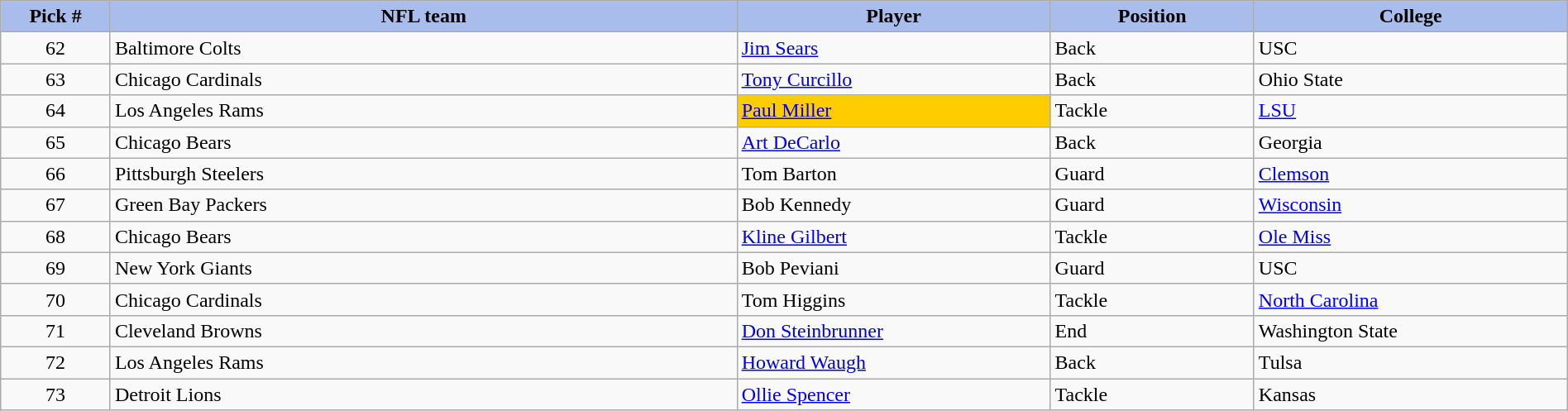<table class="wikitable sortable sortable" style="width: 100%">
<tr>
<th style="background:#a8bdec; width:7%;">Pick #</th>
<th style="width:40%; background:#a8bdec;">NFL team</th>
<th style="width:20%; background:#a8bdec;">Player</th>
<th style="width:13%; background:#a8bdec;">Position</th>
<th style="background:#A8BDEC;">College</th>
</tr>
<tr>
<td align=center>62</td>
<td>Baltimore Colts</td>
<td><a href='#'>Jim Sears</a></td>
<td>Back</td>
<td>USC</td>
</tr>
<tr>
<td align=center>63</td>
<td>Chicago Cardinals</td>
<td><a href='#'>Tony Curcillo</a></td>
<td>Back</td>
<td>Ohio State</td>
</tr>
<tr>
<td align=center>64</td>
<td>Los Angeles Rams</td>
<td bgcolor="#FFCC00"><a href='#'>Paul Miller</a></td>
<td>Tackle</td>
<td><a href='#'>LSU</a></td>
</tr>
<tr>
<td align=center>65</td>
<td>Chicago Bears</td>
<td><a href='#'>Art DeCarlo</a></td>
<td>Back</td>
<td>Georgia</td>
</tr>
<tr>
<td align=center>66</td>
<td>Pittsburgh Steelers</td>
<td>Tom Barton</td>
<td>Guard</td>
<td><a href='#'>Clemson</a></td>
</tr>
<tr>
<td align=center>67</td>
<td>Green Bay Packers</td>
<td>Bob Kennedy</td>
<td>Guard</td>
<td><a href='#'>Wisconsin</a></td>
</tr>
<tr>
<td align=center>68</td>
<td>Chicago Bears</td>
<td><a href='#'>Kline Gilbert</a></td>
<td>Tackle</td>
<td><a href='#'>Ole Miss</a></td>
</tr>
<tr>
<td align=center>69</td>
<td>New York Giants</td>
<td>Bob Peviani</td>
<td>Guard</td>
<td>USC</td>
</tr>
<tr>
<td align=center>70</td>
<td>Chicago Cardinals</td>
<td>Tom Higgins</td>
<td>Tackle</td>
<td><a href='#'>North Carolina</a></td>
</tr>
<tr>
<td align=center>71</td>
<td>Cleveland Browns</td>
<td><a href='#'>Don Steinbrunner</a></td>
<td>End</td>
<td>Washington State</td>
</tr>
<tr>
<td align=center>72</td>
<td>Los Angeles Rams</td>
<td><a href='#'>Howard Waugh</a></td>
<td>Back</td>
<td>Tulsa</td>
</tr>
<tr>
<td align=center>73</td>
<td>Detroit Lions</td>
<td><a href='#'>Ollie Spencer</a></td>
<td>Tackle</td>
<td>Kansas</td>
</tr>
</table>
